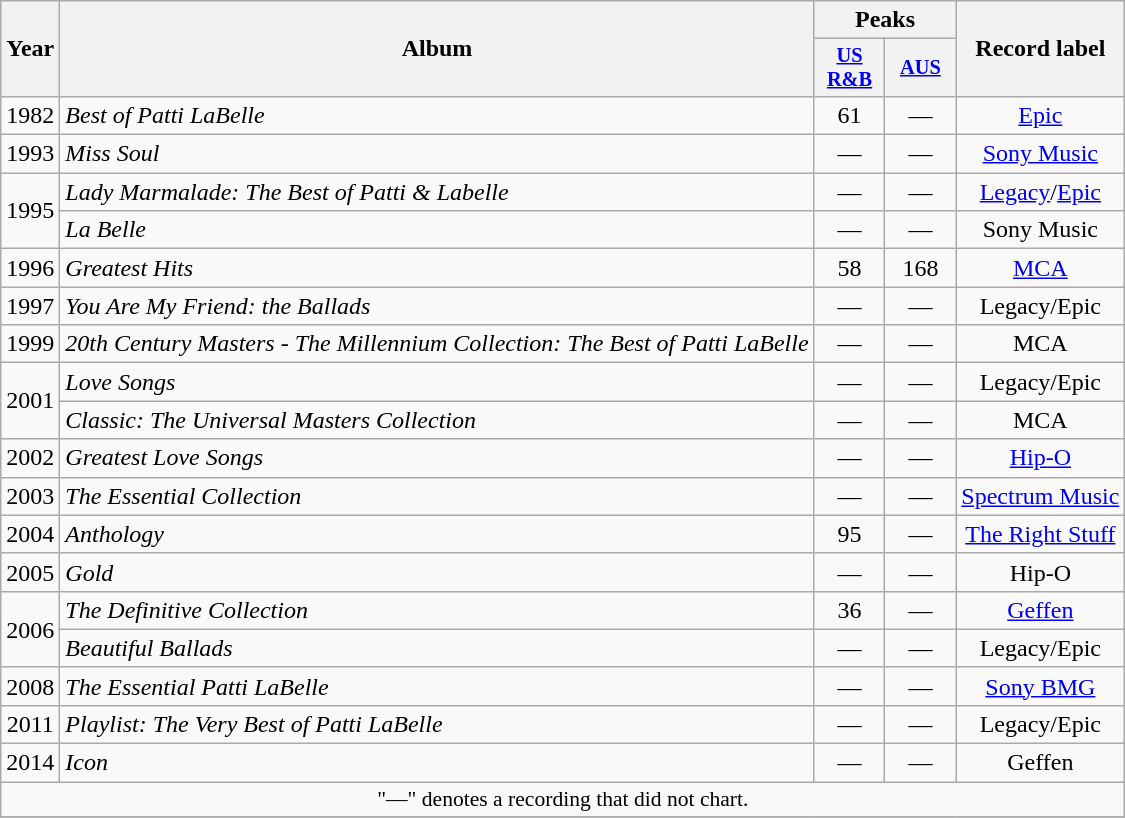<table class="wikitable" style="text-align:center;">
<tr>
<th rowspan="2">Year</th>
<th rowspan="2">Album</th>
<th colspan="2">Peaks</th>
<th rowspan="2">Record label</th>
</tr>
<tr>
<th scope="col" style="width:3em;font-size:85%;"><a href='#'>US<br>R&B</a><br></th>
<th scope="col" style="width:3em;font-size:85%;"><a href='#'>AUS</a><br></th>
</tr>
<tr>
<td rowspan="1">1982</td>
<td align="left"><em>Best of Patti LaBelle</em></td>
<td>61</td>
<td>—</td>
<td rowspan="1"><a href='#'>Epic</a></td>
</tr>
<tr>
<td rowspan="1">1993</td>
<td align="left"><em>Miss Soul</em></td>
<td>—</td>
<td>—</td>
<td rowspan="1"><a href='#'>Sony Music</a></td>
</tr>
<tr>
<td rowspan="2">1995</td>
<td align="left"><em>Lady Marmalade: The Best of Patti & Labelle</em></td>
<td>—</td>
<td>—</td>
<td rowspan="1"><a href='#'>Legacy</a>/<a href='#'>Epic</a></td>
</tr>
<tr>
<td align="left"><em>La Belle</em></td>
<td>—</td>
<td>—</td>
<td rowspan="1">Sony Music</td>
</tr>
<tr>
<td rowspan="1">1996</td>
<td align="left"><em>Greatest Hits</em></td>
<td>58</td>
<td>168</td>
<td rowspan="1"><a href='#'>MCA</a></td>
</tr>
<tr>
<td rowspan="1">1997</td>
<td align="left"><em>You Are My Friend: the Ballads</em></td>
<td>—</td>
<td>—</td>
<td rowspan="1">Legacy/Epic</td>
</tr>
<tr>
<td rowspan="1">1999</td>
<td align="left"><em>20th Century Masters - The Millennium Collection: The Best of Patti LaBelle</em></td>
<td>—</td>
<td>—</td>
<td rowspan="1">MCA</td>
</tr>
<tr>
<td rowspan="2">2001</td>
<td align="left"><em>Love Songs</em></td>
<td>—</td>
<td>—</td>
<td rowspan="1">Legacy/Epic</td>
</tr>
<tr>
<td align="left"><em>Classic: The Universal Masters Collection</em></td>
<td>—</td>
<td>—</td>
<td rowspan="1">MCA</td>
</tr>
<tr>
<td rowspan="1">2002</td>
<td align="left"><em>Greatest Love Songs</em></td>
<td>—</td>
<td>—</td>
<td rowspan="1"><a href='#'>Hip-O</a></td>
</tr>
<tr>
<td rowspan="1">2003</td>
<td align="left"><em>The Essential Collection</em></td>
<td>—</td>
<td>—</td>
<td rowspan="1"><a href='#'>Spectrum Music</a></td>
</tr>
<tr>
<td rowspan="1">2004</td>
<td align="left"><em>Anthology</em></td>
<td>95</td>
<td>—</td>
<td rowspan="1"><a href='#'>The Right Stuff</a></td>
</tr>
<tr>
<td rowspan="1">2005</td>
<td align="left"><em>Gold</em></td>
<td>—</td>
<td>—</td>
<td rowspan="1">Hip-O</td>
</tr>
<tr>
<td rowspan="2">2006</td>
<td align="left"><em>The Definitive Collection</em></td>
<td>36</td>
<td>—</td>
<td rowspan="1"><a href='#'>Geffen</a></td>
</tr>
<tr>
<td align="left"><em>Beautiful Ballads</em></td>
<td>—</td>
<td>—</td>
<td rowspan="1">Legacy/Epic</td>
</tr>
<tr>
<td rowspan="1">2008</td>
<td align="left"><em>The Essential Patti LaBelle</em></td>
<td>—</td>
<td>—</td>
<td rowspan="1"><a href='#'>Sony BMG</a></td>
</tr>
<tr>
<td rowspan="1">2011</td>
<td align="left"><em>Playlist: The Very Best of Patti LaBelle</em></td>
<td>—</td>
<td>—</td>
<td rowspan="1">Legacy/Epic</td>
</tr>
<tr>
<td rowspan="1">2014</td>
<td align="left"><em>Icon</em></td>
<td>—</td>
<td>—</td>
<td rowspan="1">Geffen</td>
</tr>
<tr>
<td colspan="15" style="font-size:90%">"—" denotes a recording that did not chart.</td>
</tr>
<tr>
</tr>
</table>
